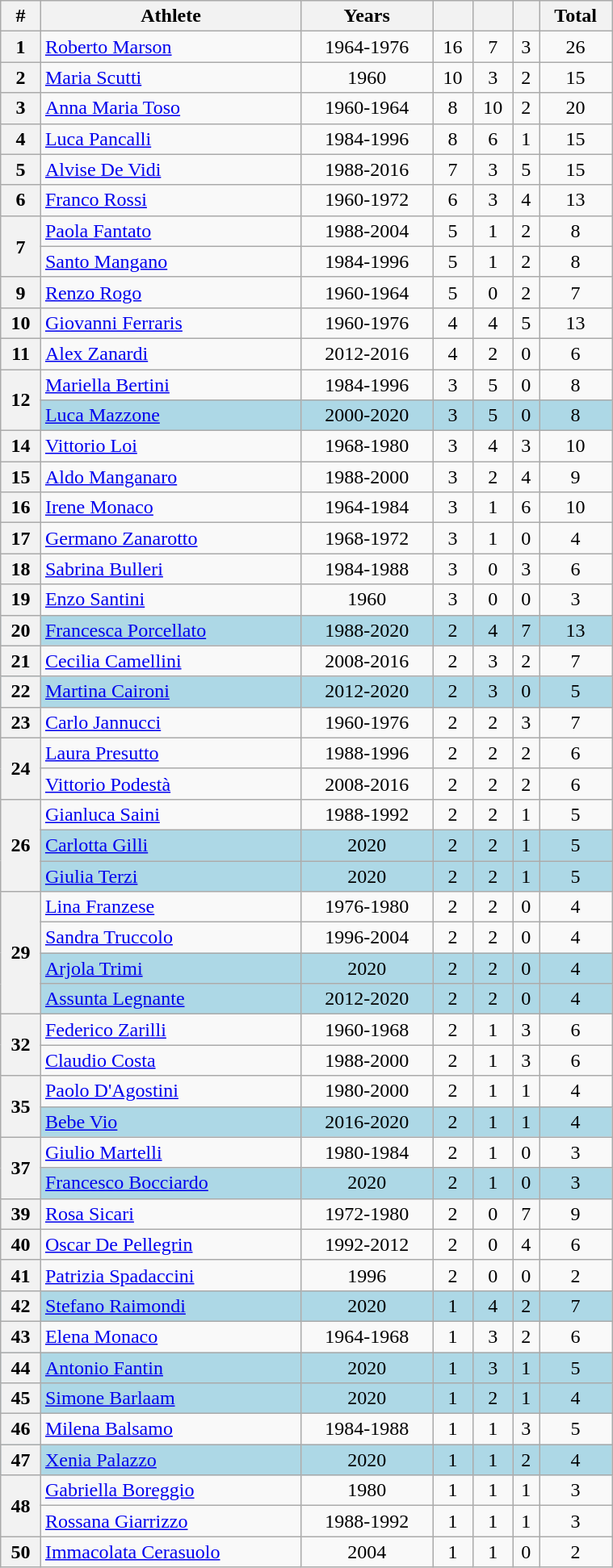<table class="wikitable" width=40% style="font-size:100%; text-align:center;">
<tr>
<th>#</th>
<th>Athlete</th>
<th>Years</th>
<th></th>
<th></th>
<th></th>
<th>Total</th>
</tr>
<tr>
<th>1</th>
<td align=left><a href='#'>Roberto Marson</a></td>
<td>1964-1976</td>
<td>16</td>
<td>7</td>
<td>3</td>
<td>26</td>
</tr>
<tr>
<th>2</th>
<td align=left><a href='#'>Maria Scutti</a></td>
<td>1960</td>
<td>10</td>
<td>3</td>
<td>2</td>
<td>15</td>
</tr>
<tr>
<th>3</th>
<td align=left><a href='#'>Anna Maria Toso</a></td>
<td>1960-1964</td>
<td>8</td>
<td>10</td>
<td>2</td>
<td>20</td>
</tr>
<tr>
<th>4</th>
<td align=left><a href='#'>Luca Pancalli</a></td>
<td>1984-1996</td>
<td>8</td>
<td>6</td>
<td>1</td>
<td>15</td>
</tr>
<tr>
<th>5</th>
<td align=left><a href='#'>Alvise De Vidi</a></td>
<td>1988-2016</td>
<td>7</td>
<td>3</td>
<td>5</td>
<td>15</td>
</tr>
<tr>
<th>6</th>
<td align=left><a href='#'>Franco Rossi</a></td>
<td>1960-1972</td>
<td>6</td>
<td>3</td>
<td>4</td>
<td>13</td>
</tr>
<tr>
<th rowspan=2>7</th>
<td align=left><a href='#'>Paola Fantato</a></td>
<td>1988-2004</td>
<td>5</td>
<td>1</td>
<td>2</td>
<td>8</td>
</tr>
<tr>
<td align=left><a href='#'>Santo Mangano</a></td>
<td>1984-1996</td>
<td>5</td>
<td>1</td>
<td>2</td>
<td>8</td>
</tr>
<tr>
<th>9</th>
<td align=left><a href='#'>Renzo Rogo</a></td>
<td>1960-1964</td>
<td>5</td>
<td>0</td>
<td>2</td>
<td>7</td>
</tr>
<tr>
<th>10</th>
<td align=left><a href='#'>Giovanni Ferraris</a></td>
<td>1960-1976</td>
<td>4</td>
<td>4</td>
<td>5</td>
<td>13</td>
</tr>
<tr>
<th>11</th>
<td align=left><a href='#'>Alex Zanardi</a></td>
<td>2012-2016</td>
<td>4</td>
<td>2</td>
<td>0</td>
<td>6</td>
</tr>
<tr>
<th rowspan=2>12</th>
<td align=left><a href='#'>Mariella Bertini</a></td>
<td>1984-1996</td>
<td>3</td>
<td>5</td>
<td>0</td>
<td>8</td>
</tr>
<tr bgcolor=lightblue>
<td align=left><a href='#'>Luca Mazzone</a></td>
<td>2000-2020</td>
<td>3</td>
<td>5</td>
<td>0</td>
<td>8</td>
</tr>
<tr>
<th>14</th>
<td align=left><a href='#'>Vittorio Loi</a></td>
<td>1968-1980</td>
<td>3</td>
<td>4</td>
<td>3</td>
<td>10</td>
</tr>
<tr>
<th>15</th>
<td align=left><a href='#'>Aldo Manganaro</a></td>
<td>1988-2000</td>
<td>3</td>
<td>2</td>
<td>4</td>
<td>9</td>
</tr>
<tr>
<th>16</th>
<td align=left><a href='#'>Irene Monaco</a></td>
<td>1964-1984</td>
<td>3</td>
<td>1</td>
<td>6</td>
<td>10</td>
</tr>
<tr>
<th>17</th>
<td align=left><a href='#'>Germano Zanarotto</a></td>
<td>1968-1972</td>
<td>3</td>
<td>1</td>
<td>0</td>
<td>4</td>
</tr>
<tr>
<th>18</th>
<td align=left><a href='#'>Sabrina Bulleri</a></td>
<td>1984-1988</td>
<td>3</td>
<td>0</td>
<td>3</td>
<td>6</td>
</tr>
<tr>
<th>19</th>
<td align=left><a href='#'>Enzo Santini</a></td>
<td>1960</td>
<td>3</td>
<td>0</td>
<td>0</td>
<td>3</td>
</tr>
<tr bgcolor=lightblue>
<th>20</th>
<td align=left><a href='#'>Francesca Porcellato</a></td>
<td>1988-2020</td>
<td>2</td>
<td>4</td>
<td>7</td>
<td>13</td>
</tr>
<tr>
<th>21</th>
<td align=left><a href='#'>Cecilia Camellini</a></td>
<td>2008-2016</td>
<td>2</td>
<td>3</td>
<td>2</td>
<td>7</td>
</tr>
<tr bgcolor=lightblue>
<th>22</th>
<td align=left><a href='#'>Martina Caironi</a></td>
<td>2012-2020</td>
<td>2</td>
<td>3</td>
<td>0</td>
<td>5</td>
</tr>
<tr>
<th>23</th>
<td align=left><a href='#'>Carlo Jannucci</a></td>
<td>1960-1976</td>
<td>2</td>
<td>2</td>
<td>3</td>
<td>7</td>
</tr>
<tr>
<th rowspan=2>24</th>
<td align=left><a href='#'>Laura Presutto</a></td>
<td>1988-1996</td>
<td>2</td>
<td>2</td>
<td>2</td>
<td>6</td>
</tr>
<tr>
<td align=left><a href='#'>Vittorio Podestà</a></td>
<td>2008-2016</td>
<td>2</td>
<td>2</td>
<td>2</td>
<td>6</td>
</tr>
<tr>
<th rowspan=3>26</th>
<td align=left><a href='#'>Gianluca Saini</a></td>
<td>1988-1992</td>
<td>2</td>
<td>2</td>
<td>1</td>
<td>5</td>
</tr>
<tr bgcolor=lightblue>
<td align=left><a href='#'>Carlotta Gilli</a></td>
<td>2020</td>
<td>2</td>
<td>2</td>
<td>1</td>
<td>5</td>
</tr>
<tr bgcolor=lightblue>
<td align=left><a href='#'>Giulia Terzi</a></td>
<td>2020</td>
<td>2</td>
<td>2</td>
<td>1</td>
<td>5</td>
</tr>
<tr>
<th rowspan=4>29</th>
<td align=left><a href='#'>Lina Franzese</a></td>
<td>1976-1980</td>
<td>2</td>
<td>2</td>
<td>0</td>
<td>4</td>
</tr>
<tr>
<td align=left><a href='#'>Sandra Truccolo</a></td>
<td>1996-2004</td>
<td>2</td>
<td>2</td>
<td>0</td>
<td>4</td>
</tr>
<tr bgcolor=lightblue>
<td align=left><a href='#'>Arjola Trimi</a></td>
<td>2020</td>
<td>2</td>
<td>2</td>
<td>0</td>
<td>4</td>
</tr>
<tr bgcolor=lightblue>
<td align=left><a href='#'>Assunta Legnante</a></td>
<td>2012-2020</td>
<td>2</td>
<td>2</td>
<td>0</td>
<td>4</td>
</tr>
<tr>
<th rowspan=2>32</th>
<td align=left><a href='#'>Federico Zarilli</a></td>
<td>1960-1968</td>
<td>2</td>
<td>1</td>
<td>3</td>
<td>6</td>
</tr>
<tr>
<td align=left><a href='#'>Claudio Costa</a></td>
<td>1988-2000</td>
<td>2</td>
<td>1</td>
<td>3</td>
<td>6</td>
</tr>
<tr>
<th rowspan=2>35</th>
<td align=left><a href='#'>Paolo D'Agostini</a></td>
<td>1980-2000</td>
<td>2</td>
<td>1</td>
<td>1</td>
<td>4</td>
</tr>
<tr bgcolor=lightblue>
<td align=left><a href='#'>Bebe Vio</a></td>
<td>2016-2020</td>
<td>2</td>
<td>1</td>
<td>1</td>
<td>4</td>
</tr>
<tr>
<th rowspan=2>37</th>
<td align=left><a href='#'>Giulio Martelli</a></td>
<td>1980-1984</td>
<td>2</td>
<td>1</td>
<td>0</td>
<td>3</td>
</tr>
<tr bgcolor=lightblue>
<td align=left><a href='#'>Francesco Bocciardo</a></td>
<td>2020</td>
<td>2</td>
<td>1</td>
<td>0</td>
<td>3</td>
</tr>
<tr>
<th>39</th>
<td align=left><a href='#'>Rosa Sicari</a></td>
<td>1972-1980</td>
<td>2</td>
<td>0</td>
<td>7</td>
<td>9</td>
</tr>
<tr>
<th>40</th>
<td align=left><a href='#'>Oscar De Pellegrin</a></td>
<td>1992-2012</td>
<td>2</td>
<td>0</td>
<td>4</td>
<td>6</td>
</tr>
<tr>
<th>41</th>
<td align=left><a href='#'>Patrizia Spadaccini</a></td>
<td>1996</td>
<td>2</td>
<td>0</td>
<td>0</td>
<td>2</td>
</tr>
<tr bgcolor=lightblue>
<th>42</th>
<td align=left><a href='#'>Stefano Raimondi</a></td>
<td>2020</td>
<td>1</td>
<td>4</td>
<td>2</td>
<td>7</td>
</tr>
<tr>
<th>43</th>
<td align=left><a href='#'>Elena Monaco</a></td>
<td>1964-1968</td>
<td>1</td>
<td>3</td>
<td>2</td>
<td>6</td>
</tr>
<tr bgcolor=lightblue>
<th>44</th>
<td align=left><a href='#'>Antonio Fantin</a></td>
<td>2020</td>
<td>1</td>
<td>3</td>
<td>1</td>
<td>5</td>
</tr>
<tr bgcolor=lightblue>
<th>45</th>
<td align=left><a href='#'>Simone Barlaam</a></td>
<td>2020</td>
<td>1</td>
<td>2</td>
<td>1</td>
<td>4</td>
</tr>
<tr>
<th>46</th>
<td align=left><a href='#'>Milena Balsamo</a></td>
<td>1984-1988</td>
<td>1</td>
<td>1</td>
<td>3</td>
<td>5</td>
</tr>
<tr bgcolor=lightblue>
<th>47</th>
<td align=left><a href='#'>Xenia Palazzo</a></td>
<td>2020</td>
<td>1</td>
<td>1</td>
<td>2</td>
<td>4</td>
</tr>
<tr>
<th rowspan=2>48</th>
<td align=left><a href='#'>Gabriella Boreggio</a></td>
<td>1980</td>
<td>1</td>
<td>1</td>
<td>1</td>
<td>3</td>
</tr>
<tr>
<td align=left><a href='#'>Rossana Giarrizzo</a></td>
<td>1988-1992</td>
<td>1</td>
<td>1</td>
<td>1</td>
<td>3</td>
</tr>
<tr>
<th>50</th>
<td align=left><a href='#'>Immacolata Cerasuolo</a></td>
<td>2004</td>
<td>1</td>
<td>1</td>
<td>0</td>
<td>2</td>
</tr>
</table>
